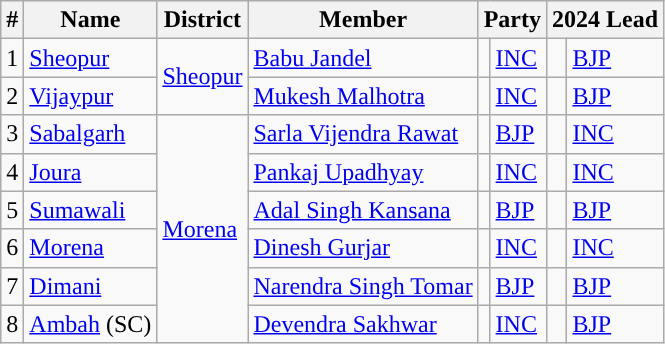<table class="wikitable">
<tr>
<th>#</th>
<th>Name</th>
<th>District</th>
<th>Member</th>
<th colspan="2">Party</th>
<th colspan="2">2024 Lead</th>
</tr>
<tr>
<td>1</td>
<td><a href='#'>Sheopur</a></td>
<td rowspan="2"><a href='#'>Sheopur</a></td>
<td><a href='#'>Babu Jandel</a></td>
<td style="background-color: "></td>
<td><a href='#'>INC</a></td>
<td style="background-color: "></td>
<td><a href='#'>BJP</a></td>
</tr>
<tr>
<td>2</td>
<td><a href='#'>Vijaypur</a></td>
<td><a href='#'>Mukesh Malhotra</a></td>
<td style="background-color: "></td>
<td><a href='#'>INC</a></td>
<td style="background-color: "></td>
<td><a href='#'>BJP</a></td>
</tr>
<tr>
<td>3</td>
<td><a href='#'>Sabalgarh</a></td>
<td rowspan="6"><a href='#'>Morena</a></td>
<td><a href='#'>Sarla Vijendra Rawat</a></td>
<td style="background-color: "></td>
<td><a href='#'>BJP</a></td>
<td style="background-color: "></td>
<td><a href='#'>INC</a></td>
</tr>
<tr>
<td>4</td>
<td><a href='#'>Joura</a></td>
<td><a href='#'>Pankaj Upadhyay</a></td>
<td style="background-color: "></td>
<td><a href='#'>INC</a></td>
<td style="background-color: "></td>
<td><a href='#'>INC</a></td>
</tr>
<tr>
<td>5</td>
<td><a href='#'>Sumawali</a></td>
<td><a href='#'>Adal Singh Kansana</a></td>
<td style="background-color: "></td>
<td><a href='#'>BJP</a></td>
<td style="background-color: "></td>
<td><a href='#'>BJP</a></td>
</tr>
<tr>
<td>6</td>
<td><a href='#'>Morena</a></td>
<td><a href='#'>Dinesh Gurjar</a></td>
<td style="background-color: "></td>
<td><a href='#'>INC</a></td>
<td style="background-color: "></td>
<td><a href='#'>INC</a></td>
</tr>
<tr>
<td>7</td>
<td><a href='#'>Dimani</a></td>
<td><a href='#'>Narendra Singh Tomar</a></td>
<td style="background-color: "></td>
<td><a href='#'>BJP</a></td>
<td style="background-color: "></td>
<td><a href='#'>BJP</a></td>
</tr>
<tr>
<td>8</td>
<td><a href='#'>Ambah</a> (SC)</td>
<td><a href='#'>Devendra Sakhwar</a></td>
<td style="background-color: "></td>
<td><a href='#'>INC</a></td>
<td style="background-color: "></td>
<td><a href='#'>BJP</a></td>
</tr>
</table>
